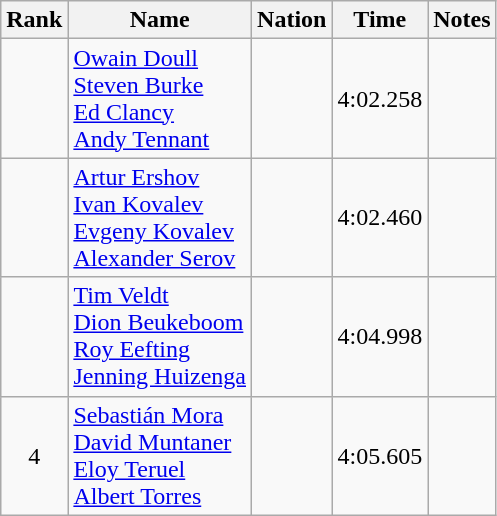<table class="wikitable sortable" style="text-align:center">
<tr>
<th>Rank</th>
<th>Name</th>
<th>Nation</th>
<th>Time</th>
<th>Notes</th>
</tr>
<tr>
<td></td>
<td align=left><a href='#'>Owain Doull</a><br><a href='#'>Steven Burke</a><br><a href='#'>Ed Clancy</a><br><a href='#'>Andy Tennant</a></td>
<td align=left></td>
<td>4:02.258</td>
<td></td>
</tr>
<tr>
<td></td>
<td align=left><a href='#'>Artur Ershov</a><br><a href='#'>Ivan Kovalev</a><br><a href='#'>Evgeny Kovalev</a><br><a href='#'>Alexander Serov</a></td>
<td align=left></td>
<td>4:02.460</td>
<td></td>
</tr>
<tr>
<td></td>
<td align=left><a href='#'>Tim Veldt</a><br><a href='#'>Dion Beukeboom</a><br><a href='#'>Roy Eefting</a><br><a href='#'>Jenning Huizenga</a></td>
<td align=left></td>
<td>4:04.998</td>
<td></td>
</tr>
<tr>
<td>4</td>
<td align=left><a href='#'>Sebastián Mora</a><br><a href='#'>David Muntaner</a><br><a href='#'>Eloy Teruel</a><br><a href='#'>Albert Torres</a></td>
<td align=left></td>
<td>4:05.605</td>
<td></td>
</tr>
</table>
